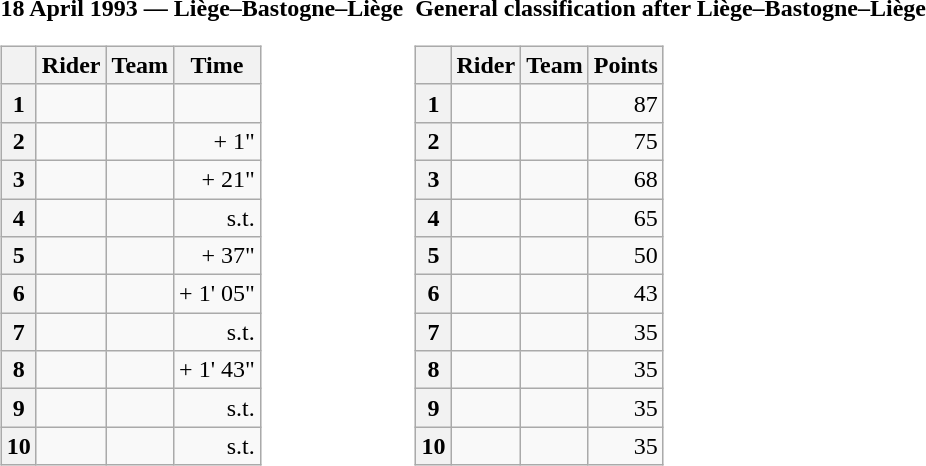<table>
<tr>
<td><strong>18 April 1993 — Liège–Bastogne–Liège </strong><br><table class="wikitable">
<tr>
<th></th>
<th>Rider</th>
<th>Team</th>
<th>Time</th>
</tr>
<tr>
<th>1</th>
<td></td>
<td></td>
<td align="right"></td>
</tr>
<tr>
<th>2</th>
<td></td>
<td></td>
<td align="right">+ 1"</td>
</tr>
<tr>
<th>3</th>
<td></td>
<td></td>
<td align="right">+ 21"</td>
</tr>
<tr>
<th>4</th>
<td></td>
<td></td>
<td align="right">s.t.</td>
</tr>
<tr>
<th>5</th>
<td></td>
<td></td>
<td align="right">+ 37"</td>
</tr>
<tr>
<th>6</th>
<td></td>
<td></td>
<td align="right">+ 1' 05"</td>
</tr>
<tr>
<th>7</th>
<td></td>
<td></td>
<td align="right">s.t.</td>
</tr>
<tr>
<th>8</th>
<td></td>
<td></td>
<td align="right">+ 1' 43"</td>
</tr>
<tr>
<th>9</th>
<td></td>
<td></td>
<td align="right">s.t.</td>
</tr>
<tr>
<th>10</th>
<td></td>
<td></td>
<td align="right">s.t.</td>
</tr>
</table>
</td>
<td></td>
<td><strong>General classification after Liège–Bastogne–Liège</strong><br><table class="wikitable">
<tr>
<th></th>
<th>Rider</th>
<th>Team</th>
<th>Points</th>
</tr>
<tr>
<th>1</th>
<td> </td>
<td></td>
<td align="right">87</td>
</tr>
<tr>
<th>2</th>
<td></td>
<td></td>
<td align="right">75</td>
</tr>
<tr>
<th>3</th>
<td></td>
<td></td>
<td align="right">68</td>
</tr>
<tr>
<th>4</th>
<td></td>
<td></td>
<td align="right">65</td>
</tr>
<tr>
<th>5</th>
<td></td>
<td></td>
<td align="right">50</td>
</tr>
<tr>
<th>6</th>
<td></td>
<td></td>
<td align="right">43</td>
</tr>
<tr>
<th>7</th>
<td></td>
<td></td>
<td align="right">35</td>
</tr>
<tr>
<th>8</th>
<td></td>
<td></td>
<td align="right">35</td>
</tr>
<tr>
<th>9</th>
<td></td>
<td></td>
<td align="right">35</td>
</tr>
<tr>
<th>10</th>
<td></td>
<td></td>
<td align="right">35</td>
</tr>
</table>
</td>
</tr>
</table>
